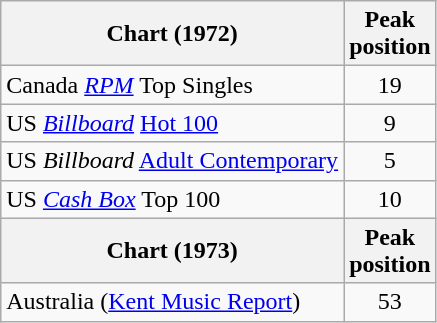<table class="wikitable sortable">
<tr>
<th>Chart (1972)</th>
<th>Peak<br>position</th>
</tr>
<tr>
<td>Canada <em><a href='#'>RPM</a></em> Top Singles</td>
<td style="text-align:center;">19</td>
</tr>
<tr>
<td>US <em><a href='#'>Billboard</a></em> <a href='#'>Hot 100</a></td>
<td style="text-align:center;">9</td>
</tr>
<tr>
<td>US <em>Billboard</em> <a href='#'>Adult Contemporary</a></td>
<td style="text-align:center;">5</td>
</tr>
<tr>
<td>US <a href='#'><em>Cash Box</em></a> Top 100</td>
<td align="center">10</td>
</tr>
<tr>
<th>Chart (1973)</th>
<th>Peak<br>position</th>
</tr>
<tr>
<td>Australia (<a href='#'>Kent Music Report</a>)</td>
<td style="text-align:center;">53</td>
</tr>
</table>
